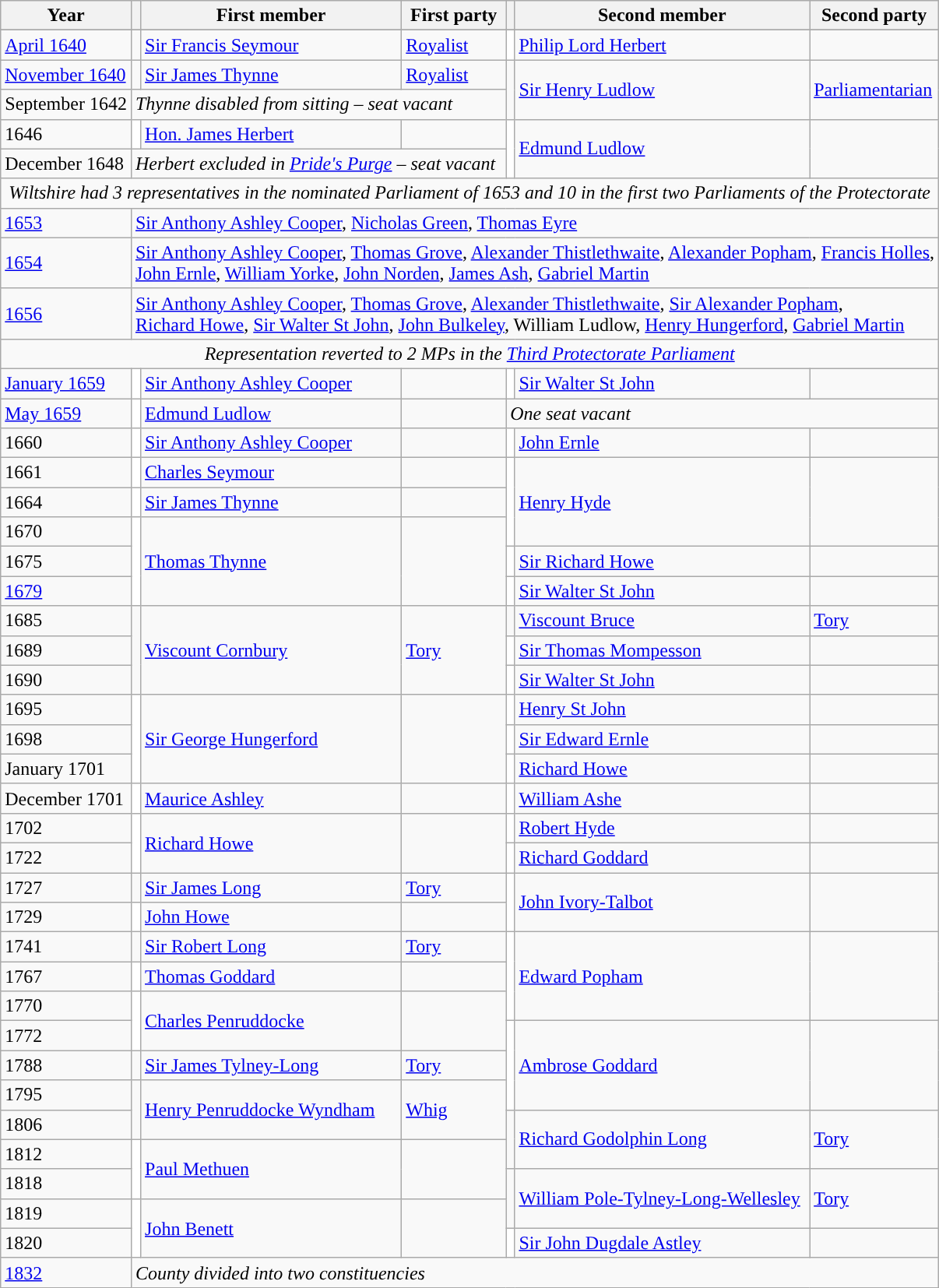<table class="wikitable">
<tr>
<th>Year</th>
<th></th>
<th>First member</th>
<th>First party</th>
<th></th>
<th>Second member</th>
<th>Second party</th>
</tr>
<tr>
</tr>
<tr>
<td><a href='#'>April 1640</a></td>
<td style="color:inherit;background-color: "></td>
<td><a href='#'>Sir Francis Seymour</a></td>
<td><a href='#'>Royalist</a></td>
<td style="color:inherit;background-color: white"></td>
<td><a href='#'>Philip Lord Herbert</a></td>
<td></td>
</tr>
<tr>
<td><a href='#'>November 1640</a></td>
<td style="color:inherit;background-color: "></td>
<td><a href='#'>Sir James Thynne</a></td>
<td><a href='#'>Royalist</a></td>
<td rowspan="2" style="color:inherit;background-color: "></td>
<td rowspan="2"><a href='#'>Sir Henry Ludlow</a></td>
<td rowspan="2"><a href='#'>Parliamentarian</a></td>
</tr>
<tr>
<td>September 1642</td>
<td colspan="3"><em>Thynne disabled from sitting – seat vacant</em></td>
</tr>
<tr>
<td>1646</td>
<td style="color:inherit;background-color: white"></td>
<td><a href='#'>Hon. James Herbert</a></td>
<td></td>
<td rowspan="2" style="color:inherit;background-color: white"></td>
<td rowspan="2"><a href='#'>Edmund Ludlow</a></td>
<td rowspan="2"></td>
</tr>
<tr>
<td>December 1648</td>
<td colspan="3"><em>Herbert excluded in <a href='#'>Pride's Purge</a> – seat vacant</em></td>
</tr>
<tr>
<td colspan="7" align=center><em>Wiltshire had 3 representatives in the nominated Parliament of 1653 and 10 in the first two Parliaments of the Protectorate</em></td>
</tr>
<tr>
<td><a href='#'>1653</a></td>
<td colspan="6"><a href='#'>Sir Anthony Ashley Cooper</a>, <a href='#'>Nicholas Green</a>, <a href='#'>Thomas Eyre</a></td>
</tr>
<tr>
<td><a href='#'>1654</a></td>
<td colspan="6"><a href='#'>Sir Anthony Ashley Cooper</a>, <a href='#'>Thomas Grove</a>, <a href='#'>Alexander Thistlethwaite</a>, <a href='#'>Alexander Popham</a>, <a href='#'>Francis Holles</a>,<br> <a href='#'>John Ernle</a>, <a href='#'>William Yorke</a>, <a href='#'>John Norden</a>, <a href='#'>James Ash</a>, <a href='#'>Gabriel Martin</a></td>
</tr>
<tr>
<td><a href='#'>1656</a></td>
<td colspan="6"><a href='#'>Sir Anthony Ashley Cooper</a>, <a href='#'>Thomas Grove</a>, <a href='#'>Alexander Thistlethwaite</a>, <a href='#'>Sir Alexander Popham</a>,<br> <a href='#'>Richard Howe</a>, <a href='#'>Sir Walter St John</a>, <a href='#'>John Bulkeley</a>, William Ludlow, <a href='#'>Henry Hungerford</a>, <a href='#'>Gabriel Martin</a></td>
</tr>
<tr>
<td colspan="7" align=center><em>Representation reverted to 2 MPs in the <a href='#'>Third Protectorate Parliament</a></em></td>
</tr>
<tr>
<td><a href='#'>January 1659</a></td>
<td style="color:inherit;background-color: white"></td>
<td><a href='#'>Sir Anthony Ashley Cooper</a></td>
<td></td>
<td style="color:inherit;background-color: white"></td>
<td><a href='#'>Sir Walter St John</a></td>
<td></td>
</tr>
<tr>
<td><a href='#'>May 1659</a></td>
<td style="color:inherit;background-color: white"></td>
<td><a href='#'>Edmund Ludlow</a></td>
<td></td>
<td colspan="3"><em>One seat vacant</em></td>
</tr>
<tr>
<td>1660</td>
<td style="color:inherit;background-color: white"></td>
<td><a href='#'>Sir Anthony Ashley Cooper</a></td>
<td></td>
<td style="color:inherit;background-color: white"></td>
<td><a href='#'>John Ernle</a></td>
<td></td>
</tr>
<tr>
<td>1661</td>
<td style="color:inherit;background-color: white"></td>
<td><a href='#'>Charles Seymour</a></td>
<td></td>
<td rowspan="3" style="color:inherit;background-color: white"></td>
<td rowspan="3"><a href='#'>Henry Hyde</a></td>
<td rowspan="3"></td>
</tr>
<tr>
<td>1664</td>
<td style="color:inherit;background-color: white"></td>
<td><a href='#'>Sir James Thynne</a></td>
<td></td>
</tr>
<tr>
<td>1670</td>
<td rowspan="3" style="color:inherit;background-color: white"></td>
<td rowspan="3"><a href='#'>Thomas Thynne</a></td>
<td rowspan="3"></td>
</tr>
<tr>
<td>1675</td>
<td style="color:inherit;background-color: white"></td>
<td><a href='#'>Sir Richard Howe</a></td>
<td></td>
</tr>
<tr>
<td><a href='#'>1679</a></td>
<td style="color:inherit;background-color: white"></td>
<td><a href='#'>Sir Walter St John</a></td>
<td></td>
</tr>
<tr>
<td>1685</td>
<td rowspan="3" style="color:inherit;background-color: "></td>
<td rowspan="3"><a href='#'>Viscount Cornbury</a></td>
<td rowspan="3"><a href='#'>Tory</a></td>
<td style="color:inherit;background-color: "></td>
<td><a href='#'>Viscount Bruce</a></td>
<td><a href='#'>Tory</a></td>
</tr>
<tr>
<td>1689</td>
<td style="color:inherit;background-color: white"></td>
<td><a href='#'>Sir Thomas Mompesson</a></td>
<td></td>
</tr>
<tr>
<td>1690</td>
<td style="color:inherit;background-color: white"></td>
<td><a href='#'>Sir Walter St John</a></td>
<td></td>
</tr>
<tr>
<td>1695</td>
<td rowspan="3" style="color:inherit;background-color: white"></td>
<td rowspan="3"><a href='#'>Sir George Hungerford</a></td>
<td rowspan="3"></td>
<td style="color:inherit;background-color: white"></td>
<td><a href='#'>Henry St John</a></td>
<td></td>
</tr>
<tr>
<td>1698</td>
<td style="color:inherit;background-color: white"></td>
<td><a href='#'>Sir Edward Ernle</a></td>
<td></td>
</tr>
<tr>
<td>January 1701</td>
<td style="color:inherit;background-color: white"></td>
<td><a href='#'>Richard Howe</a></td>
<td></td>
</tr>
<tr>
<td>December 1701</td>
<td style="color:inherit;background-color: white"></td>
<td><a href='#'>Maurice Ashley</a></td>
<td></td>
<td style="color:inherit;background-color: white"></td>
<td><a href='#'>William Ashe</a></td>
<td></td>
</tr>
<tr>
<td>1702</td>
<td rowspan="2" style="color:inherit;background-color: white"></td>
<td rowspan="2"><a href='#'>Richard Howe</a></td>
<td rowspan="2"></td>
<td style="color:inherit;background-color: white"></td>
<td><a href='#'>Robert Hyde</a></td>
<td></td>
</tr>
<tr>
<td>1722</td>
<td style="color:inherit;background-color: white"></td>
<td><a href='#'>Richard Goddard</a></td>
<td></td>
</tr>
<tr>
<td>1727</td>
<td style="color:inherit;background-color: "></td>
<td><a href='#'>Sir James Long</a></td>
<td><a href='#'>Tory</a></td>
<td rowspan="2" style="color:inherit;background-color: white"></td>
<td rowspan="2"><a href='#'>John Ivory-Talbot</a></td>
<td rowspan="2"></td>
</tr>
<tr>
<td>1729</td>
<td style="color:inherit;background-color: white"></td>
<td><a href='#'>John Howe</a></td>
<td></td>
</tr>
<tr>
<td>1741</td>
<td style="color:inherit;background-color: "></td>
<td><a href='#'>Sir Robert Long</a></td>
<td><a href='#'>Tory</a></td>
<td rowspan="3" style="color:inherit;background-color: white"></td>
<td rowspan="3"><a href='#'>Edward Popham</a></td>
<td rowspan="3"></td>
</tr>
<tr>
<td>1767</td>
<td style="color:inherit;background-color: white"></td>
<td><a href='#'>Thomas Goddard</a></td>
<td></td>
</tr>
<tr>
<td>1770</td>
<td rowspan="2" style="color:inherit;background-color: white"></td>
<td rowspan="2"><a href='#'>Charles Penruddocke</a></td>
<td rowspan="2"></td>
</tr>
<tr>
<td>1772</td>
<td rowspan="3" style="color:inherit;background-color: white"></td>
<td rowspan="3"><a href='#'>Ambrose Goddard</a></td>
<td rowspan="3"></td>
</tr>
<tr>
<td>1788</td>
<td style="color:inherit;background-color: "></td>
<td><a href='#'>Sir James Tylney-Long</a></td>
<td><a href='#'>Tory</a></td>
</tr>
<tr>
<td>1795</td>
<td rowspan="2" style="color:inherit;background-color: "></td>
<td rowspan="2"><a href='#'>Henry Penruddocke Wyndham</a></td>
<td rowspan="2"><a href='#'>Whig</a></td>
</tr>
<tr>
<td>1806</td>
<td rowspan="2" style="color:inherit;background-color: "></td>
<td rowspan="2"><a href='#'>Richard Godolphin Long</a></td>
<td rowspan="2"><a href='#'>Tory</a></td>
</tr>
<tr>
<td>1812</td>
<td rowspan="2" style="color:inherit;background-color: white"></td>
<td rowspan="2"><a href='#'>Paul Methuen</a></td>
<td rowspan="2"></td>
</tr>
<tr>
<td>1818</td>
<td rowspan="2" style="color:inherit;background-color: "></td>
<td rowspan="2"><a href='#'>William Pole-Tylney-Long-Wellesley</a></td>
<td rowspan="2"><a href='#'>Tory</a></td>
</tr>
<tr>
<td>1819</td>
<td rowspan="2" style="color:inherit;background-color: white"></td>
<td rowspan="2"><a href='#'>John Benett</a></td>
<td rowspan="2"></td>
</tr>
<tr>
<td>1820</td>
<td style="color:inherit;background-color: white"></td>
<td><a href='#'>Sir John Dugdale Astley</a></td>
<td></td>
</tr>
<tr>
<td><a href='#'>1832</a></td>
<td colspan="6"><em>County divided into two constituencies</em></td>
</tr>
</table>
